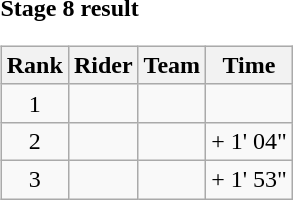<table>
<tr>
<td><strong>Stage 8 result</strong><br><table class="wikitable">
<tr>
<th scope="col">Rank</th>
<th scope="col">Rider</th>
<th scope="col">Team</th>
<th scope="col">Time</th>
</tr>
<tr>
<td style="text-align:center;">1</td>
<td></td>
<td></td>
<td style="text-align:right;"></td>
</tr>
<tr>
<td style="text-align:center;">2</td>
<td></td>
<td></td>
<td style="text-align:right;">+ 1' 04"</td>
</tr>
<tr>
<td style="text-align:center;">3</td>
<td></td>
<td></td>
<td style="text-align:right;">+ 1' 53"</td>
</tr>
</table>
</td>
</tr>
</table>
